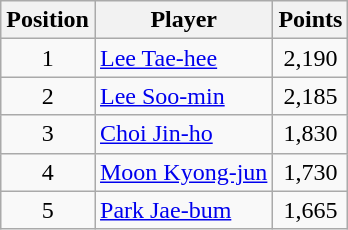<table class="wikitable">
<tr>
<th>Position</th>
<th>Player</th>
<th>Points</th>
</tr>
<tr>
<td align=center>1</td>
<td> <a href='#'>Lee Tae-hee</a></td>
<td align=center>2,190</td>
</tr>
<tr>
<td align=center>2</td>
<td> <a href='#'>Lee Soo-min</a></td>
<td align=center>2,185</td>
</tr>
<tr>
<td align=center>3</td>
<td> <a href='#'>Choi Jin-ho</a></td>
<td align=center>1,830</td>
</tr>
<tr>
<td align=center>4</td>
<td> <a href='#'>Moon Kyong-jun</a></td>
<td align=center>1,730</td>
</tr>
<tr>
<td align=center>5</td>
<td> <a href='#'>Park Jae-bum</a></td>
<td align=center>1,665</td>
</tr>
</table>
